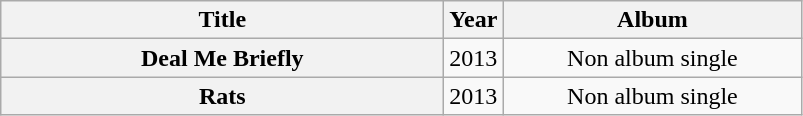<table class="wikitable plainrowheaders" style="text-align:center;">
<tr>
<th scope="col" style="width:18em;">Title</th>
<th scope="col">Year</th>
<th scope="col" style="width:12em;">Album</th>
</tr>
<tr>
<th scope="row">Deal Me Briefly</th>
<td>2013</td>
<td>Non album single</td>
</tr>
<tr>
<th scope="row">Rats</th>
<td>2013</td>
<td>Non album single</td>
</tr>
</table>
